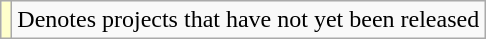<table class="wikitable">
<tr>
<td style="background:#FFFFCC;"></td>
<td>Denotes projects that have not yet been released</td>
</tr>
</table>
